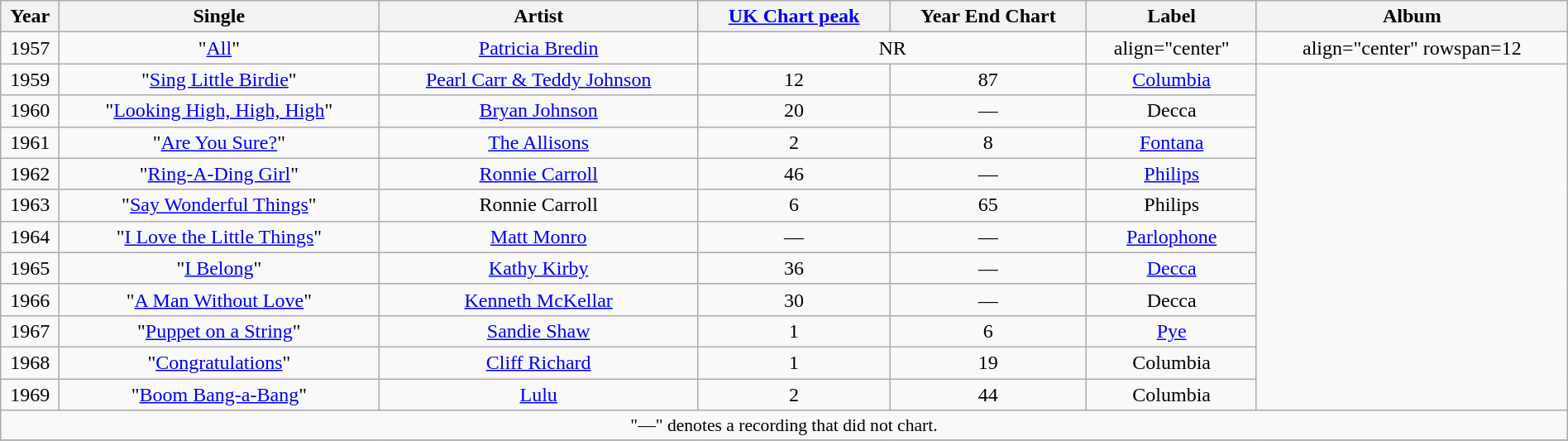<table class="wikitable" style="text-align:center;width:100%;">
<tr>
<th width="40">Year</th>
<th width="250">Single</th>
<th>Artist</th>
<th><a href='#'>UK Chart peak</a></th>
<th>Year End Chart</th>
<th>Label</th>
<th>Album</th>
</tr>
<tr>
<td align="center">1957</td>
<td align="center">"<a href='#'>All</a>"</td>
<td align="center"><a href='#'>Patricia Bredin</a></td>
<td colspan=2 align="center">NR</td>
<td>align="center" </td>
<td>align="center" rowspan=12 </td>
</tr>
<tr>
<td align="center">1959</td>
<td align="center">"<a href='#'>Sing Little Birdie</a>"</td>
<td align="center"><a href='#'>Pearl Carr & Teddy Johnson</a></td>
<td align="center">12</td>
<td align="center">87</td>
<td align="center"><a href='#'>Columbia</a></td>
</tr>
<tr>
<td align="center">1960</td>
<td align="center">"<a href='#'>Looking High, High, High</a>"</td>
<td align="center"><a href='#'>Bryan Johnson</a></td>
<td align="center">20</td>
<td align="center">—</td>
<td align="center">Decca</td>
</tr>
<tr>
<td align="center">1961</td>
<td align="center">"<a href='#'>Are You Sure?</a>"</td>
<td align="center"><a href='#'>The Allisons</a></td>
<td align="center">2</td>
<td align="center">8</td>
<td align="center"><a href='#'>Fontana</a></td>
</tr>
<tr>
<td align="center">1962</td>
<td align="center">"<a href='#'>Ring-A-Ding Girl</a>"</td>
<td align="center"><a href='#'>Ronnie Carroll</a></td>
<td align="center">46</td>
<td align="center">—</td>
<td align="center"><a href='#'>Philips</a></td>
</tr>
<tr>
<td align="center">1963</td>
<td align="center">"<a href='#'>Say Wonderful Things</a>"</td>
<td align="center">Ronnie Carroll</td>
<td align="center">6</td>
<td align="center">65</td>
<td align="center">Philips</td>
</tr>
<tr>
<td align="center">1964</td>
<td align="center">"<a href='#'>I Love the Little Things</a>"</td>
<td align="center"><a href='#'>Matt Monro</a></td>
<td align="center">—</td>
<td align="center">—</td>
<td align="center"><a href='#'>Parlophone</a></td>
</tr>
<tr>
<td align="center">1965</td>
<td align="center">"<a href='#'>I Belong</a>"</td>
<td align="center"><a href='#'>Kathy Kirby</a></td>
<td align="center">36</td>
<td align="center">—</td>
<td align="center"><a href='#'>Decca</a></td>
</tr>
<tr>
<td align="center">1966</td>
<td align="center">"<a href='#'>A Man Without Love</a>"</td>
<td align="center"><a href='#'>Kenneth McKellar</a></td>
<td align="center">30</td>
<td align="center">—</td>
<td align="center">Decca</td>
</tr>
<tr>
<td align="center">1967</td>
<td align="center">"<a href='#'>Puppet on a String</a>"</td>
<td align="center"><a href='#'>Sandie Shaw</a></td>
<td align="center">1</td>
<td align="center">6</td>
<td align="center"><a href='#'>Pye</a></td>
</tr>
<tr>
<td align="center">1968</td>
<td align="center">"<a href='#'>Congratulations</a>"</td>
<td align="center"><a href='#'>Cliff Richard</a></td>
<td align="center">1</td>
<td align="center">19</td>
<td align="center">Columbia</td>
</tr>
<tr>
<td align="center">1969</td>
<td align="center">"<a href='#'>Boom Bang-a-Bang</a>"</td>
<td align="center"><a href='#'>Lulu</a></td>
<td align="center">2</td>
<td align="center">44</td>
<td align="center">Columbia</td>
</tr>
<tr>
<td colspan="7" style="font-size:90%">"—" denotes a recording that did not chart.</td>
</tr>
<tr>
</tr>
</table>
